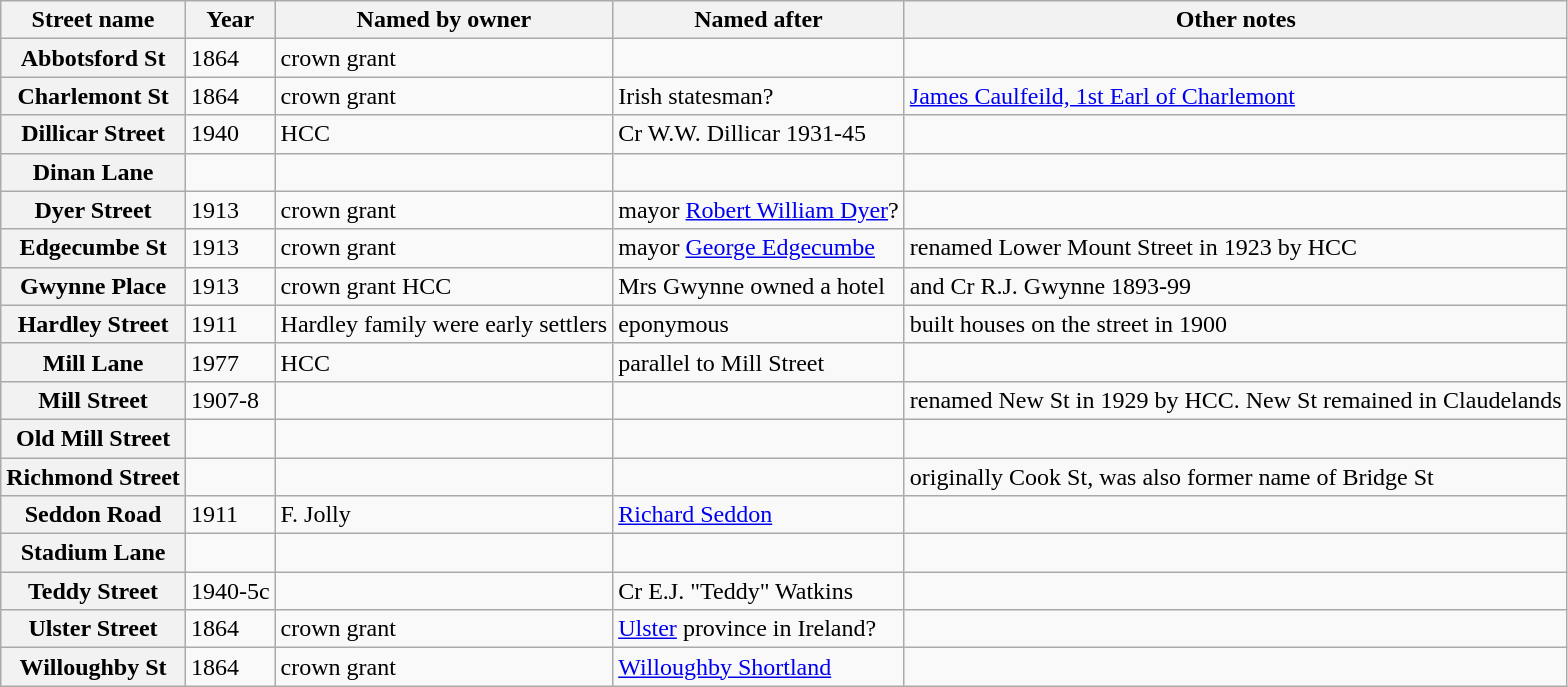<table class="wikitable sortable" border="1">
<tr>
<th>Street name</th>
<th><strong>Year</strong></th>
<th><strong>Named by owner</strong></th>
<th><strong>Named after</strong></th>
<th><strong>Other notes</strong></th>
</tr>
<tr>
<th>Abbotsford St</th>
<td>1864</td>
<td>crown grant</td>
<td></td>
<td></td>
</tr>
<tr>
<th>Charlemont St</th>
<td>1864</td>
<td>crown grant</td>
<td>Irish statesman?</td>
<td><a href='#'>James Caulfeild, 1st Earl of Charlemont</a></td>
</tr>
<tr>
<th>Dillicar Street</th>
<td>1940</td>
<td>HCC</td>
<td>Cr W.W. Dillicar 1931-45</td>
<td></td>
</tr>
<tr>
<th>Dinan Lane</th>
<td></td>
<td></td>
<td></td>
<td></td>
</tr>
<tr>
<th>Dyer Street</th>
<td>1913</td>
<td>crown grant</td>
<td>mayor <a href='#'>Robert William Dyer</a>?</td>
<td></td>
</tr>
<tr>
<th>Edgecumbe St</th>
<td>1913</td>
<td>crown grant</td>
<td>mayor <a href='#'>George Edgecumbe</a></td>
<td>renamed Lower Mount Street in 1923 by HCC</td>
</tr>
<tr>
<th>Gwynne Place</th>
<td>1913</td>
<td>crown grant HCC</td>
<td>Mrs Gwynne owned a hotel</td>
<td>and Cr R.J. Gwynne 1893-99</td>
</tr>
<tr>
<th>Hardley Street</th>
<td>1911</td>
<td>Hardley family were early settlers</td>
<td>eponymous</td>
<td>built houses on the street in 1900</td>
</tr>
<tr>
<th>Mill Lane</th>
<td>1977</td>
<td>HCC</td>
<td>parallel to Mill Street</td>
<td></td>
</tr>
<tr>
<th>Mill Street</th>
<td>1907-8</td>
<td></td>
<td></td>
<td>renamed New St in 1929 by HCC. New St remained in Claudelands</td>
</tr>
<tr>
<th>Old Mill Street</th>
<td></td>
<td></td>
<td></td>
<td></td>
</tr>
<tr>
<th>Richmond Street</th>
<td></td>
<td></td>
<td></td>
<td>originally Cook St, was also former name of Bridge St</td>
</tr>
<tr>
<th>Seddon Road</th>
<td>1911</td>
<td>F. Jolly</td>
<td><a href='#'>Richard Seddon</a></td>
<td></td>
</tr>
<tr>
<th>Stadium Lane</th>
<td></td>
<td></td>
<td></td>
<td></td>
</tr>
<tr>
<th>Teddy Street</th>
<td>1940-5c</td>
<td></td>
<td>Cr E.J. "Teddy" Watkins</td>
<td></td>
</tr>
<tr>
<th>Ulster Street</th>
<td>1864</td>
<td>crown grant</td>
<td><a href='#'>Ulster</a> province in Ireland?</td>
<td></td>
</tr>
<tr>
<th>Willoughby St</th>
<td>1864</td>
<td>crown grant</td>
<td><a href='#'>Willoughby Shortland</a></td>
<td></td>
</tr>
</table>
